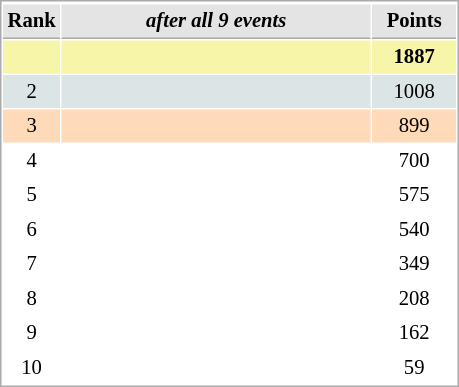<table cellspacing="1" cellpadding="3" style="border:1px solid #AAAAAA;font-size:86%">
<tr style="background-color: #E4E4E4;">
</tr>
<tr style="background-color: #E4E4E4;">
<th style="border-bottom:1px solid #AAAAAA; width: 10px;">Rank</th>
<th style="border-bottom:1px solid #AAAAAA; width: 200px;"><em>after all 9 events</em></th>
<th style="border-bottom:1px solid #AAAAAA; width: 50px;">Points</th>
</tr>
<tr style="background:#f7f6a8;">
<td align=center></td>
<td><strong></strong></td>
<td align=center><strong>1887</strong></td>
</tr>
<tr style="background:#dce5e5;">
<td align=center>2</td>
<td></td>
<td align=center>1008</td>
</tr>
<tr style="background:#ffdab9;">
<td align=center>3</td>
<td></td>
<td align=center>899</td>
</tr>
<tr>
<td align=center>4</td>
<td></td>
<td align=center>700</td>
</tr>
<tr>
<td align=center>5</td>
<td></td>
<td align=center>575</td>
</tr>
<tr>
<td align=center>6</td>
<td></td>
<td align=center>540</td>
</tr>
<tr>
<td align=center>7</td>
<td></td>
<td align=center>349</td>
</tr>
<tr>
<td align=center>8</td>
<td></td>
<td align=center>208</td>
</tr>
<tr>
<td align=center>9</td>
<td></td>
<td align=center>162</td>
</tr>
<tr>
<td align=center>10</td>
<td></td>
<td align=center>59</td>
</tr>
</table>
